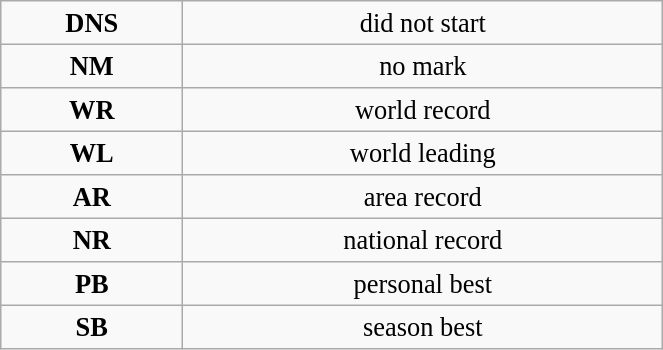<table class="wikitable" style=" text-align:center; font-size:110%;" width="35%">
<tr>
<td><strong>DNS</strong></td>
<td>did not start</td>
</tr>
<tr>
<td><strong>NM</strong></td>
<td>no mark</td>
</tr>
<tr>
<td><strong>WR</strong></td>
<td>world record</td>
</tr>
<tr>
<td><strong>WL</strong></td>
<td>world leading</td>
</tr>
<tr>
<td><strong>AR</strong></td>
<td>area record</td>
</tr>
<tr>
<td><strong>NR</strong></td>
<td>national record</td>
</tr>
<tr>
<td><strong>PB</strong></td>
<td>personal best</td>
</tr>
<tr>
<td><strong>SB</strong></td>
<td>season best</td>
</tr>
</table>
